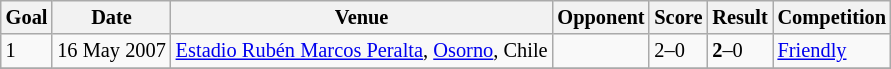<table class="wikitable collapsible collapsed" style=font-size:85%>
<tr>
<th>Goal</th>
<th>Date</th>
<th>Venue</th>
<th>Opponent</th>
<th>Score</th>
<th>Result</th>
<th>Competition</th>
</tr>
<tr>
<td>1</td>
<td>16 May 2007</td>
<td><a href='#'>Estadio Rubén Marcos Peralta</a>, <a href='#'>Osorno</a>, Chile</td>
<td align=left></td>
<td>2–0</td>
<td><strong>2</strong>–0</td>
<td><a href='#'>Friendly</a></td>
</tr>
<tr>
</tr>
</table>
